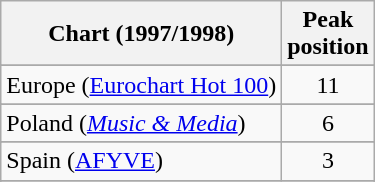<table class="wikitable sortable">
<tr>
<th>Chart (1997/1998)</th>
<th>Peak<br>position</th>
</tr>
<tr>
</tr>
<tr>
<td>Europe (<a href='#'>Eurochart Hot 100</a>)</td>
<td align="center">11</td>
</tr>
<tr>
</tr>
<tr>
<td>Poland (<em><a href='#'>Music & Media</a></em>)</td>
<td align="center">6</td>
</tr>
<tr>
</tr>
<tr>
<td>Spain (<a href='#'>AFYVE</a>)</td>
<td align="center">3</td>
</tr>
<tr>
</tr>
<tr>
</tr>
<tr>
</tr>
</table>
